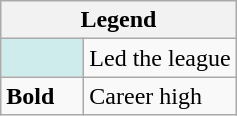<table class="wikitable">
<tr>
<th colspan="2">Legend</th>
</tr>
<tr>
<td style="background:#cfecec; width:3em;"></td>
<td>Led the league</td>
</tr>
<tr>
<td><strong>Bold</strong></td>
<td>Career high</td>
</tr>
</table>
